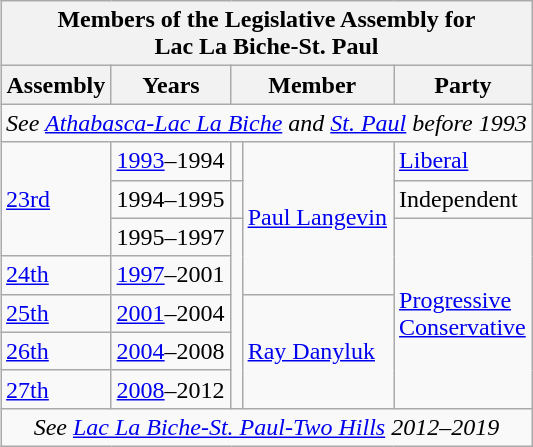<table class="wikitable" align=right>
<tr>
<th colspan=5>Members of the Legislative Assembly for<br>Lac La Biche-St. Paul</th>
</tr>
<tr>
<th>Assembly</th>
<th>Years</th>
<th colspan="2">Member</th>
<th>Party</th>
</tr>
<tr>
<td align="center" colspan=5><em>See <a href='#'>Athabasca-Lac La Biche</a> and <a href='#'>St. Paul</a> before 1993</em></td>
</tr>
<tr>
<td rowspan=3><a href='#'>23rd</a></td>
<td><a href='#'>1993</a>–1994</td>
<td></td>
<td rowspan=4><a href='#'>Paul Langevin</a></td>
<td><a href='#'>Liberal</a></td>
</tr>
<tr>
<td>1994–1995</td>
<td></td>
<td>Independent</td>
</tr>
<tr>
<td>1995–1997</td>
<td rowspan=5 ></td>
<td rowspan=5><a href='#'>Progressive <br>Conservative</a></td>
</tr>
<tr>
<td><a href='#'>24th</a></td>
<td><a href='#'>1997</a>–2001</td>
</tr>
<tr>
<td><a href='#'>25th</a></td>
<td><a href='#'>2001</a>–2004</td>
<td rowspan=3><a href='#'>Ray Danyluk</a></td>
</tr>
<tr>
<td><a href='#'>26th</a></td>
<td><a href='#'>2004</a>–2008</td>
</tr>
<tr>
<td><a href='#'>27th</a></td>
<td><a href='#'>2008</a>–2012</td>
</tr>
<tr>
<td align="center" colspan=5><em>See <a href='#'>Lac La Biche-St. Paul-Two Hills</a> 2012–2019</em></td>
</tr>
</table>
